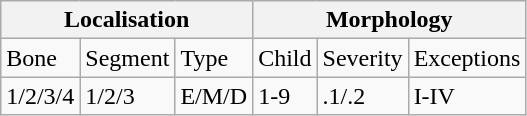<table class="wikitable">
<tr>
<th colspan="3">Localisation</th>
<th colspan="3">Morphology</th>
</tr>
<tr>
<td>Bone</td>
<td>Segment</td>
<td>Type</td>
<td>Child</td>
<td>Severity</td>
<td>Exceptions</td>
</tr>
<tr>
<td>1/2/3/4</td>
<td>1/2/3</td>
<td>E/M/D</td>
<td>1-9</td>
<td>.1/.2</td>
<td>I-IV</td>
</tr>
</table>
